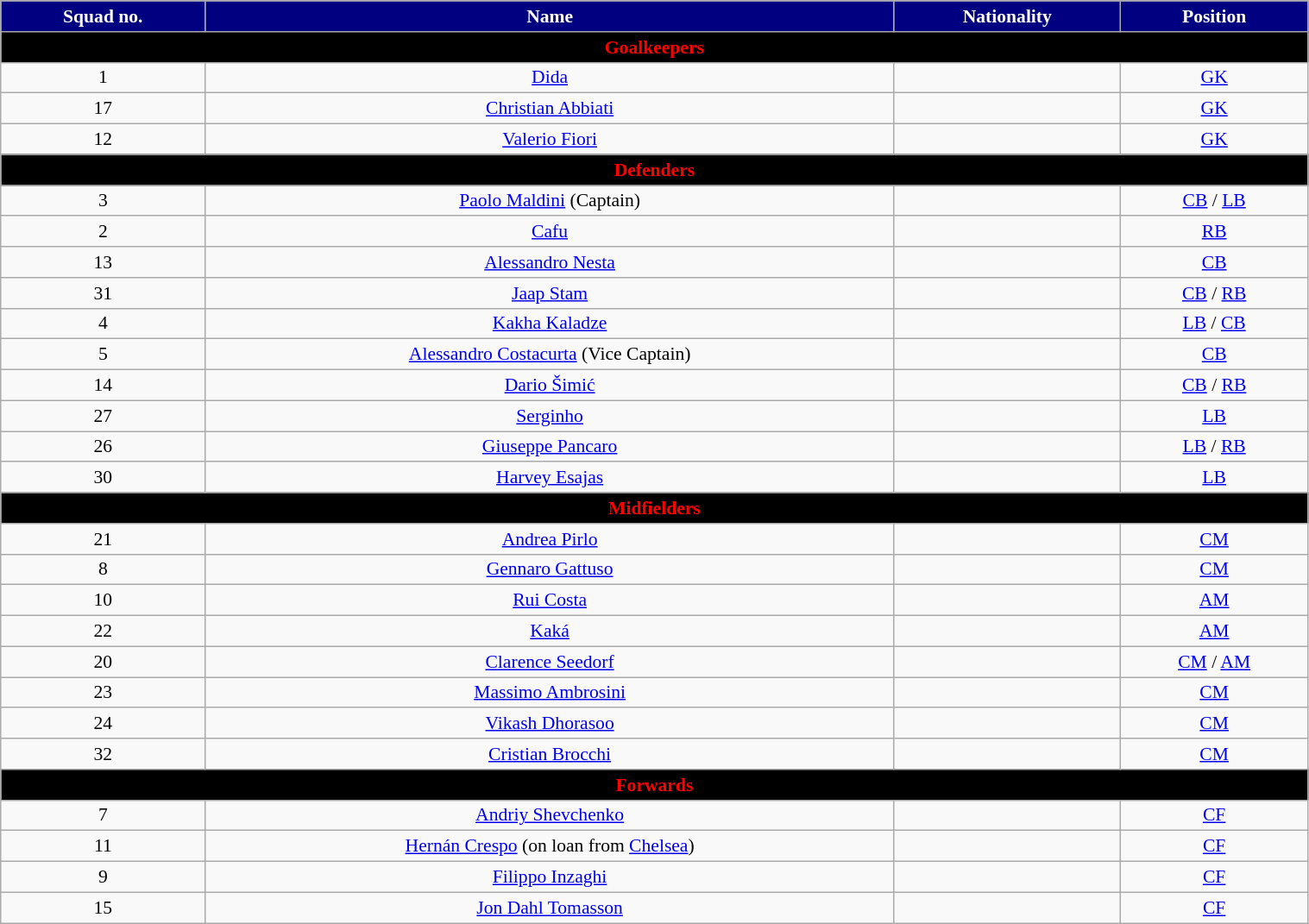<table class="wikitable" style="text-align:center; font-size:90%; width:80%">
<tr>
<th style="background:#000080; color:white; text-align:center">Squad no.</th>
<th style="background:#000080; color:white; text-align:center">Name</th>
<th style="background:#000080; color:white; text-align:center">Nationality</th>
<th style="background:#000080; color:white; text-align:center">Position</th>
</tr>
<tr>
<th colspan="6" style="background:#000000; color:red; text-align:center">Goalkeepers</th>
</tr>
<tr>
<td>1</td>
<td><a href='#'>Dida</a></td>
<td></td>
<td><a href='#'>GK</a></td>
</tr>
<tr>
<td>17</td>
<td><a href='#'>Christian Abbiati</a></td>
<td></td>
<td><a href='#'>GK</a></td>
</tr>
<tr>
<td>12</td>
<td><a href='#'>Valerio Fiori</a></td>
<td></td>
<td><a href='#'>GK</a></td>
</tr>
<tr>
<th colspan="6" style="background:#000000; color:red; text-align:center">Defenders</th>
</tr>
<tr>
<td>3</td>
<td><a href='#'>Paolo Maldini</a> (Captain)</td>
<td></td>
<td><a href='#'>CB</a> / <a href='#'>LB</a></td>
</tr>
<tr>
<td>2</td>
<td><a href='#'>Cafu</a></td>
<td></td>
<td><a href='#'>RB</a></td>
</tr>
<tr>
<td>13</td>
<td><a href='#'>Alessandro Nesta</a></td>
<td></td>
<td><a href='#'>CB</a></td>
</tr>
<tr>
<td>31</td>
<td><a href='#'>Jaap Stam</a></td>
<td></td>
<td><a href='#'>CB</a> / <a href='#'>RB</a></td>
</tr>
<tr>
<td>4</td>
<td><a href='#'>Kakha Kaladze</a></td>
<td></td>
<td><a href='#'>LB</a> / <a href='#'>CB</a></td>
</tr>
<tr>
<td>5</td>
<td><a href='#'>Alessandro Costacurta</a> (Vice Captain)</td>
<td></td>
<td><a href='#'>CB</a></td>
</tr>
<tr>
<td>14</td>
<td><a href='#'>Dario Šimić</a></td>
<td></td>
<td><a href='#'>CB</a> / <a href='#'>RB</a></td>
</tr>
<tr>
<td>27</td>
<td><a href='#'>Serginho</a></td>
<td></td>
<td><a href='#'>LB</a></td>
</tr>
<tr>
<td>26</td>
<td><a href='#'>Giuseppe Pancaro</a></td>
<td></td>
<td><a href='#'>LB</a> / <a href='#'>RB</a></td>
</tr>
<tr>
<td>30</td>
<td><a href='#'>Harvey Esajas</a></td>
<td></td>
<td><a href='#'>LB</a></td>
</tr>
<tr>
<th colspan="6" style="background:#000000; color:red; text-align:center">Midfielders</th>
</tr>
<tr>
<td>21</td>
<td><a href='#'>Andrea Pirlo</a></td>
<td></td>
<td><a href='#'>CM</a></td>
</tr>
<tr>
<td>8</td>
<td><a href='#'>Gennaro Gattuso</a></td>
<td></td>
<td><a href='#'>CM</a></td>
</tr>
<tr>
<td>10</td>
<td><a href='#'>Rui Costa</a></td>
<td></td>
<td><a href='#'>AM</a></td>
</tr>
<tr>
<td>22</td>
<td><a href='#'>Kaká</a></td>
<td></td>
<td><a href='#'>AM</a></td>
</tr>
<tr>
<td>20</td>
<td><a href='#'>Clarence Seedorf</a></td>
<td></td>
<td><a href='#'>CM</a> / <a href='#'>AM</a></td>
</tr>
<tr>
<td>23</td>
<td><a href='#'>Massimo Ambrosini</a></td>
<td></td>
<td><a href='#'>CM</a></td>
</tr>
<tr>
<td>24</td>
<td><a href='#'>Vikash Dhorasoo</a></td>
<td></td>
<td><a href='#'>CM</a></td>
</tr>
<tr>
<td>32</td>
<td><a href='#'>Cristian Brocchi</a></td>
<td></td>
<td><a href='#'>CM</a></td>
</tr>
<tr>
<th colspan="7" style="background:#000000; color:red; text-align:center">Forwards</th>
</tr>
<tr>
<td>7</td>
<td><a href='#'>Andriy Shevchenko</a></td>
<td></td>
<td><a href='#'>CF</a></td>
</tr>
<tr>
<td>11</td>
<td><a href='#'>Hernán Crespo</a> (on loan from <a href='#'>Chelsea</a>)</td>
<td></td>
<td><a href='#'>CF</a></td>
</tr>
<tr>
<td>9</td>
<td><a href='#'>Filippo Inzaghi</a></td>
<td></td>
<td><a href='#'>CF</a></td>
</tr>
<tr>
<td>15</td>
<td><a href='#'>Jon Dahl Tomasson</a></td>
<td></td>
<td><a href='#'>CF</a></td>
</tr>
</table>
